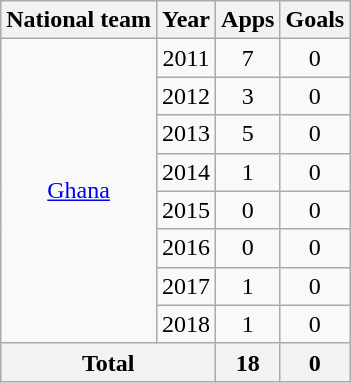<table class="wikitable" style="text-align: center">
<tr>
<th>National team</th>
<th>Year</th>
<th>Apps</th>
<th>Goals</th>
</tr>
<tr>
<td rowspan="8"><a href='#'>Ghana</a></td>
<td>2011</td>
<td>7</td>
<td>0</td>
</tr>
<tr>
<td>2012</td>
<td>3</td>
<td>0</td>
</tr>
<tr>
<td>2013</td>
<td>5</td>
<td>0</td>
</tr>
<tr>
<td>2014</td>
<td>1</td>
<td>0</td>
</tr>
<tr>
<td>2015</td>
<td>0</td>
<td>0</td>
</tr>
<tr>
<td>2016</td>
<td>0</td>
<td>0</td>
</tr>
<tr>
<td>2017</td>
<td>1</td>
<td>0</td>
</tr>
<tr>
<td>2018</td>
<td>1</td>
<td>0</td>
</tr>
<tr>
<th colspan="2">Total</th>
<th>18</th>
<th>0</th>
</tr>
</table>
